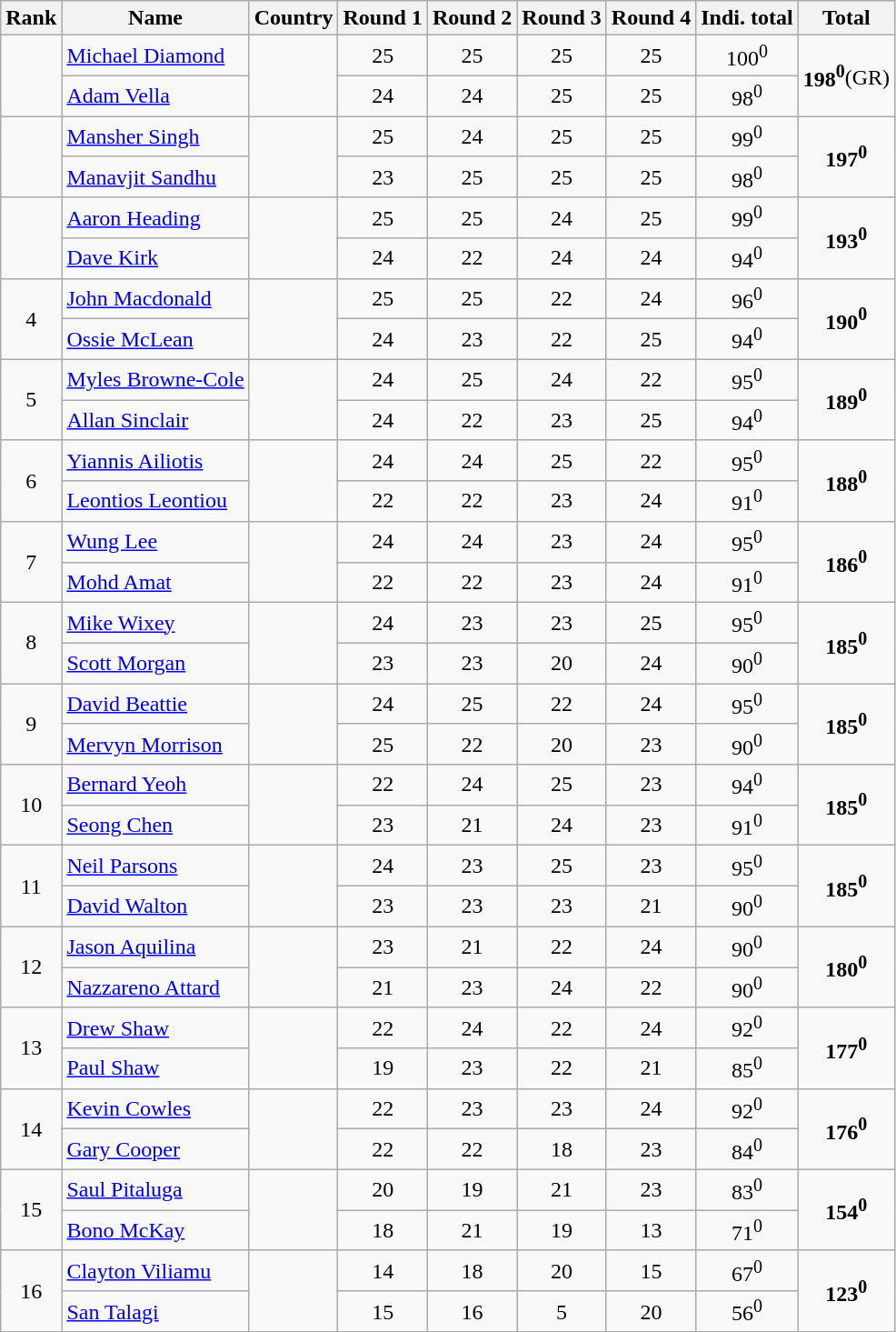<table class="wikitable sortable" style="text-align:center;">
<tr>
<th>Rank</th>
<th>Name</th>
<th>Country</th>
<th>Round 1</th>
<th>Round 2</th>
<th>Round 3</th>
<th>Round 4</th>
<th>Indi. total</th>
<th>Total</th>
</tr>
<tr>
<td rowspan=2></td>
<td align=left><a href='#'>Michael Diamond</a></td>
<td rowspan=2></td>
<td>25</td>
<td>25</td>
<td>25</td>
<td>25</td>
<td>100<sup>0</sup></td>
<td rowspan=2><strong>198<sup>0</sup></strong>(GR)</td>
</tr>
<tr>
<td align=left><a href='#'>Adam Vella</a></td>
<td>24</td>
<td>24</td>
<td>25</td>
<td>25</td>
<td>98<sup>0</sup></td>
</tr>
<tr>
<td rowspan=2></td>
<td align=left><a href='#'>Mansher Singh</a></td>
<td rowspan=2></td>
<td>25</td>
<td>24</td>
<td>25</td>
<td>25</td>
<td>99<sup>0</sup></td>
<td rowspan=2><strong>197<sup>0</sup></strong></td>
</tr>
<tr>
<td align=left><a href='#'>Manavjit Sandhu</a></td>
<td>23</td>
<td>25</td>
<td>25</td>
<td>25</td>
<td>98<sup>0</sup></td>
</tr>
<tr>
<td rowspan=2></td>
<td align=left><a href='#'>Aaron Heading</a></td>
<td rowspan=2></td>
<td>25</td>
<td>25</td>
<td>24</td>
<td>25</td>
<td>99<sup>0</sup></td>
<td rowspan=2><strong>193<sup>0</sup></strong></td>
</tr>
<tr>
<td align=left><a href='#'>Dave Kirk</a></td>
<td>24</td>
<td>22</td>
<td>24</td>
<td>24</td>
<td>94<sup>0</sup></td>
</tr>
<tr>
<td rowspan=2>4</td>
<td align=left><a href='#'>John Macdonald</a></td>
<td rowspan=2></td>
<td>25</td>
<td>25</td>
<td>22</td>
<td>24</td>
<td>96<sup>0</sup></td>
<td rowspan=2><strong>190<sup>0</sup></strong></td>
</tr>
<tr>
<td align=left><a href='#'>Ossie McLean</a></td>
<td>24</td>
<td>23</td>
<td>22</td>
<td>25</td>
<td>94<sup>0</sup></td>
</tr>
<tr>
<td rowspan=2>5</td>
<td align=left><a href='#'>Myles Browne-Cole</a></td>
<td rowspan=2></td>
<td>24</td>
<td>25</td>
<td>24</td>
<td>22</td>
<td>95<sup>0</sup></td>
<td rowspan=2><strong>189<sup>0</sup></strong></td>
</tr>
<tr>
<td align=left><a href='#'>Allan Sinclair</a></td>
<td>24</td>
<td>22</td>
<td>23</td>
<td>25</td>
<td>94<sup>0</sup></td>
</tr>
<tr>
<td rowspan=2>6</td>
<td align=left><a href='#'>Yiannis Ailiotis</a></td>
<td rowspan=2></td>
<td>24</td>
<td>24</td>
<td>25</td>
<td>22</td>
<td>95<sup>0</sup></td>
<td rowspan=2><strong>188<sup>0</sup></strong></td>
</tr>
<tr>
<td align=left><a href='#'>Leontios Leontiou</a></td>
<td>22</td>
<td>22</td>
<td>23</td>
<td>24</td>
<td>91<sup>0</sup></td>
</tr>
<tr>
<td rowspan=2>7</td>
<td align=left><a href='#'>Wung Lee</a></td>
<td rowspan=2></td>
<td>24</td>
<td>24</td>
<td>23</td>
<td>24</td>
<td>95<sup>0</sup></td>
<td rowspan=2><strong>186<sup>0</sup></strong></td>
</tr>
<tr>
<td align=left><a href='#'>Mohd Amat</a></td>
<td>22</td>
<td>22</td>
<td>23</td>
<td>24</td>
<td>91<sup>0</sup></td>
</tr>
<tr>
<td rowspan=2>8</td>
<td align=left><a href='#'>Mike Wixey</a></td>
<td rowspan=2></td>
<td>24</td>
<td>23</td>
<td>23</td>
<td>25</td>
<td>95<sup>0</sup></td>
<td rowspan=2><strong>185<sup>0</sup></strong></td>
</tr>
<tr>
<td align=left><a href='#'>Scott Morgan</a></td>
<td>23</td>
<td>23</td>
<td>20</td>
<td>24</td>
<td>90<sup>0</sup></td>
</tr>
<tr>
<td rowspan=2>9</td>
<td align=left><a href='#'>David Beattie</a></td>
<td rowspan=2></td>
<td>24</td>
<td>25</td>
<td>22</td>
<td>24</td>
<td>95<sup>0</sup></td>
<td rowspan=2><strong>185<sup>0</sup></strong></td>
</tr>
<tr>
<td align=left><a href='#'>Mervyn Morrison</a></td>
<td>25</td>
<td>22</td>
<td>20</td>
<td>23</td>
<td>90<sup>0</sup></td>
</tr>
<tr>
<td rowspan=2>10</td>
<td align=left><a href='#'>Bernard Yeoh</a></td>
<td rowspan=2></td>
<td>22</td>
<td>24</td>
<td>25</td>
<td>23</td>
<td>94<sup>0</sup></td>
<td rowspan=2><strong>185<sup>0</sup></strong></td>
</tr>
<tr>
<td align=left><a href='#'>Seong Chen</a></td>
<td>23</td>
<td>21</td>
<td>24</td>
<td>23</td>
<td>91<sup>0</sup></td>
</tr>
<tr>
<td rowspan=2>11</td>
<td align=left><a href='#'>Neil Parsons</a></td>
<td rowspan=2></td>
<td>24</td>
<td>23</td>
<td>25</td>
<td>23</td>
<td>95<sup>0</sup></td>
<td rowspan=2><strong>185<sup>0</sup></strong></td>
</tr>
<tr>
<td align=left><a href='#'>David Walton</a></td>
<td>23</td>
<td>23</td>
<td>23</td>
<td>21</td>
<td>90<sup>0</sup></td>
</tr>
<tr>
<td rowspan=2>12</td>
<td align=left><a href='#'>Jason Aquilina</a></td>
<td rowspan=2></td>
<td>23</td>
<td>21</td>
<td>22</td>
<td>24</td>
<td>90<sup>0</sup></td>
<td rowspan=2><strong>180<sup>0</sup></strong></td>
</tr>
<tr>
<td align=left><a href='#'>Nazzareno Attard</a></td>
<td>21</td>
<td>23</td>
<td>24</td>
<td>22</td>
<td>90<sup>0</sup></td>
</tr>
<tr>
<td rowspan=2>13</td>
<td align=left><a href='#'>Drew Shaw</a></td>
<td rowspan=2></td>
<td>22</td>
<td>24</td>
<td>22</td>
<td>24</td>
<td>92<sup>0</sup></td>
<td rowspan=2><strong>177<sup>0</sup></strong></td>
</tr>
<tr>
<td align=left><a href='#'>Paul Shaw</a></td>
<td>19</td>
<td>23</td>
<td>22</td>
<td>21</td>
<td>85<sup>0</sup></td>
</tr>
<tr>
<td rowspan=2>14</td>
<td align=left><a href='#'>Kevin Cowles</a></td>
<td rowspan=2></td>
<td>22</td>
<td>23</td>
<td>23</td>
<td>24</td>
<td>92<sup>0</sup></td>
<td rowspan=2><strong>176<sup>0</sup></strong></td>
</tr>
<tr>
<td align=left><a href='#'>Gary Cooper</a></td>
<td>22</td>
<td>22</td>
<td>18</td>
<td>23</td>
<td>84<sup>0</sup></td>
</tr>
<tr>
<td rowspan=2>15</td>
<td align=left><a href='#'>Saul Pitaluga</a></td>
<td rowspan=2></td>
<td>20</td>
<td>19</td>
<td>21</td>
<td>23</td>
<td>83<sup>0</sup></td>
<td rowspan=2><strong>154<sup>0</sup></strong></td>
</tr>
<tr>
<td align=left><a href='#'>Bono McKay</a></td>
<td>18</td>
<td>21</td>
<td>19</td>
<td>13</td>
<td>71<sup>0</sup></td>
</tr>
<tr>
<td rowspan=2>16</td>
<td align=left><a href='#'>Clayton Viliamu</a></td>
<td rowspan=2></td>
<td>14</td>
<td>18</td>
<td>20</td>
<td>15</td>
<td>67<sup>0</sup></td>
<td rowspan=2><strong>123<sup>0</sup></strong></td>
</tr>
<tr>
<td align=left><a href='#'>San Talagi</a></td>
<td>15</td>
<td>16</td>
<td>5</td>
<td>20</td>
<td>56<sup>0</sup></td>
</tr>
</table>
